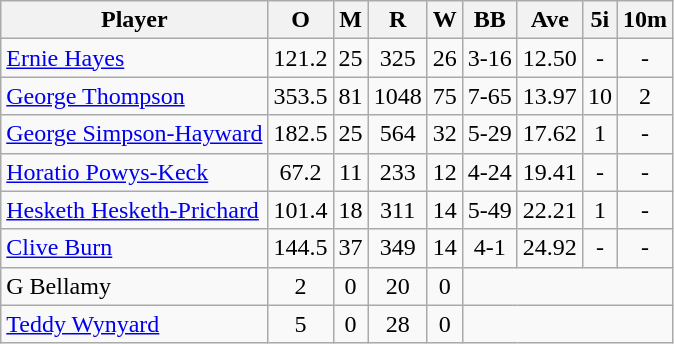<table class="wikitable" style="text-align: center;">
<tr>
<th align=left>Player</th>
<th>O</th>
<th>M</th>
<th>R</th>
<th>W</th>
<th>BB</th>
<th>Ave</th>
<th>5i</th>
<th>10m</th>
</tr>
<tr>
<td align=left><a href='#'>Ernie Hayes</a></td>
<td>121.2</td>
<td>25</td>
<td>325</td>
<td>26</td>
<td>3-16</td>
<td>12.50</td>
<td>-</td>
<td>-</td>
</tr>
<tr>
<td align=left><a href='#'>George Thompson</a></td>
<td>353.5</td>
<td>81</td>
<td>1048</td>
<td>75</td>
<td>7-65</td>
<td>13.97</td>
<td>10</td>
<td>2</td>
</tr>
<tr>
<td align=left><a href='#'>George Simpson-Hayward</a></td>
<td>182.5</td>
<td>25</td>
<td>564</td>
<td>32</td>
<td>5-29</td>
<td>17.62</td>
<td>1</td>
<td>-</td>
</tr>
<tr>
<td align=left><a href='#'>Horatio Powys-Keck</a></td>
<td>67.2</td>
<td>11</td>
<td>233</td>
<td>12</td>
<td>4-24</td>
<td>19.41</td>
<td>-</td>
<td>-</td>
</tr>
<tr>
<td align=left><a href='#'>Hesketh Hesketh-Prichard</a></td>
<td>101.4</td>
<td>18</td>
<td>311</td>
<td>14</td>
<td>5-49</td>
<td>22.21</td>
<td>1</td>
<td>-</td>
</tr>
<tr>
<td align=left><a href='#'>Clive Burn</a></td>
<td>144.5</td>
<td>37</td>
<td>349</td>
<td>14</td>
<td>4-1</td>
<td>24.92</td>
<td>-</td>
<td>-</td>
</tr>
<tr>
<td align=left>G Bellamy</td>
<td>2</td>
<td>0</td>
<td>20</td>
<td>0</td>
<td colspan=4></td>
</tr>
<tr>
<td align=left><a href='#'>Teddy Wynyard</a></td>
<td>5</td>
<td>0</td>
<td>28</td>
<td>0</td>
<td colspan=4></td>
</tr>
</table>
